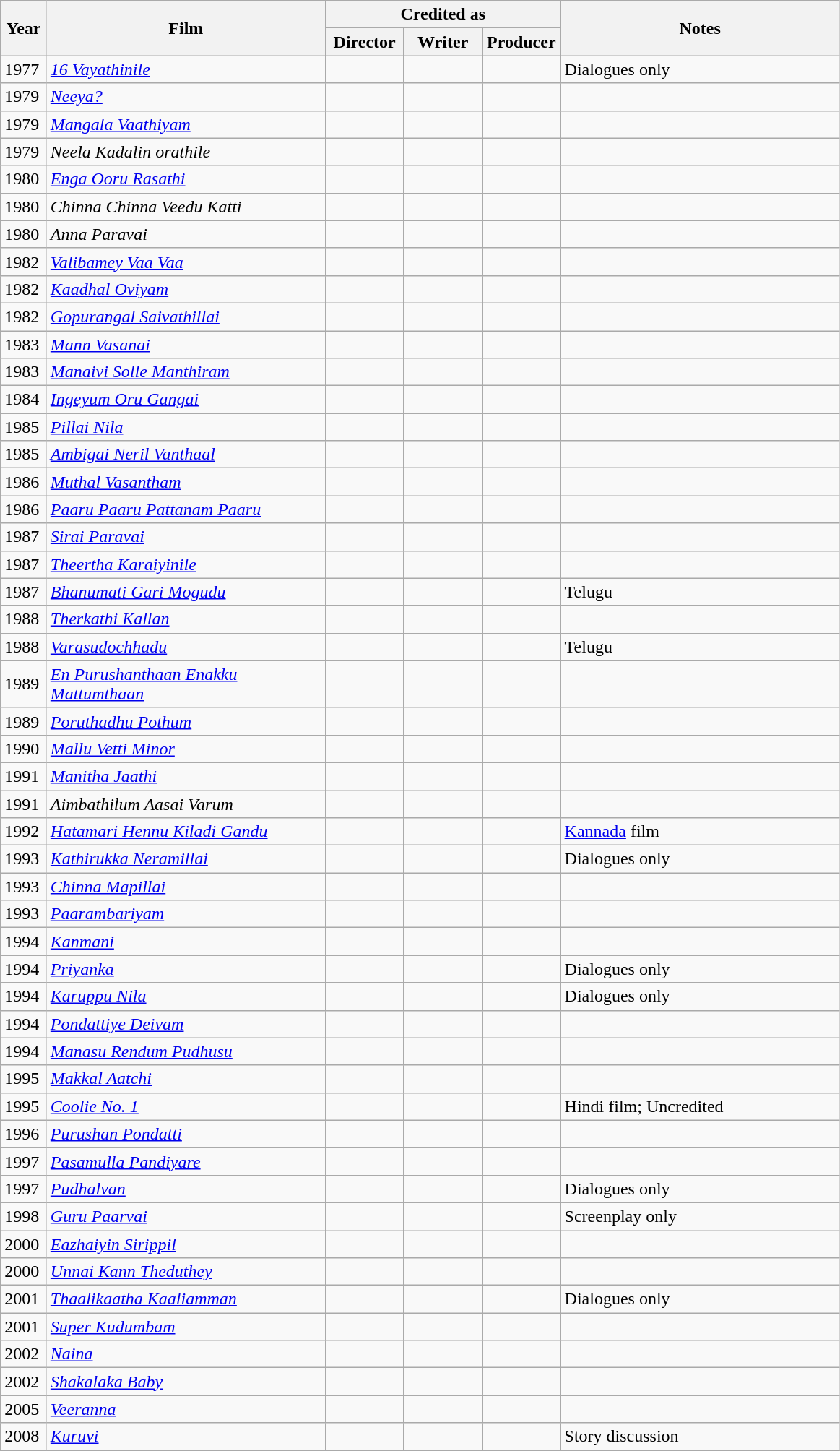<table class="wikitable sortable">
<tr>
<th rowspan="2" style="width:35px;">Year</th>
<th rowspan="2" style="width:250px;">Film</th>
<th colspan="3" style="width:195px;">Credited as</th>
<th rowspan="2"  style="text-align:center; width:250px;" class="unsortable">Notes</th>
</tr>
<tr>
<th style="width:65px;">Director</th>
<th width=65>Writer</th>
<th width=65>Producer</th>
</tr>
<tr>
<td>1977</td>
<td><em><a href='#'>16 Vayathinile</a></em></td>
<td style="text-align:center;"></td>
<td style="text-align:center;"></td>
<td style="text-align:center;"></td>
<td>Dialogues only</td>
</tr>
<tr>
<td>1979</td>
<td><em><a href='#'>Neeya?</a></em></td>
<td style="text-align:center;"></td>
<td style="text-align:center;"></td>
<td style="text-align:center;"></td>
<td></td>
</tr>
<tr>
<td>1979</td>
<td><em><a href='#'>Mangala Vaathiyam</a></em></td>
<td style="text-align:center;"></td>
<td style="text-align:center;"></td>
<td style="text-align:center;"></td>
<td></td>
</tr>
<tr>
<td>1979</td>
<td><em>Neela Kadalin orathile</em></td>
<td style="text-align:center;"></td>
<td style="text-align:center;"></td>
<td style="text-align:center;"></td>
<td></td>
</tr>
<tr>
<td>1980</td>
<td><em><a href='#'>Enga Ooru Rasathi</a></em></td>
<td style="text-align:center;"></td>
<td style="text-align:center;"></td>
<td style="text-align:center;"></td>
<td></td>
</tr>
<tr>
<td>1980</td>
<td><em>Chinna Chinna Veedu Katti</em></td>
<td style="text-align:center;"></td>
<td style="text-align:center;"></td>
<td style="text-align:center;"></td>
<td></td>
</tr>
<tr>
<td>1980</td>
<td><em>Anna Paravai</em></td>
<td style="text-align:center;"></td>
<td style="text-align:center;"></td>
<td style="text-align:center;"></td>
<td></td>
</tr>
<tr>
<td>1982</td>
<td><em><a href='#'>Valibamey Vaa Vaa</a></em></td>
<td style="text-align:center;"></td>
<td style="text-align:center;"></td>
<td style="text-align:center;"></td>
<td></td>
</tr>
<tr>
<td>1982</td>
<td><em><a href='#'>Kaadhal Oviyam</a></em></td>
<td style="text-align:center;"></td>
<td style="text-align:center;"></td>
<td style="text-align:center;"></td>
<td></td>
</tr>
<tr>
<td>1982</td>
<td><em><a href='#'>Gopurangal Saivathillai</a></em></td>
<td style="text-align:center;"></td>
<td style="text-align:center;"></td>
<td style="text-align:center;"></td>
<td></td>
</tr>
<tr>
<td>1983</td>
<td><em><a href='#'>Mann Vasanai</a></em></td>
<td style="text-align:center;"></td>
<td style="text-align:center;"></td>
<td style="text-align:center;"></td>
<td></td>
</tr>
<tr>
<td>1983</td>
<td><em><a href='#'>Manaivi Solle Manthiram</a></em></td>
<td style="text-align:center;"></td>
<td style="text-align:center;"></td>
<td style="text-align:center;"></td>
<td></td>
</tr>
<tr>
<td>1984</td>
<td><em><a href='#'>Ingeyum Oru Gangai</a></em></td>
<td style="text-align:center;"></td>
<td style="text-align:center;"></td>
<td style="text-align:center;"></td>
<td></td>
</tr>
<tr>
<td>1985</td>
<td><em><a href='#'>Pillai Nila</a></em></td>
<td style="text-align:center;"></td>
<td style="text-align:center;"></td>
<td style="text-align:center;"></td>
<td></td>
</tr>
<tr>
<td>1985</td>
<td><em><a href='#'>Ambigai Neril Vanthaal</a></em></td>
<td style="text-align:center;"></td>
<td style="text-align:center;"></td>
<td style="text-align:center;"></td>
<td></td>
</tr>
<tr>
<td>1986</td>
<td><em><a href='#'>Muthal Vasantham</a></em></td>
<td style="text-align:center;"></td>
<td style="text-align:center;"></td>
<td style="text-align:center;"></td>
<td></td>
</tr>
<tr>
<td>1986</td>
<td><em><a href='#'>Paaru Paaru Pattanam Paaru</a></em></td>
<td style="text-align:center;"></td>
<td style="text-align:center;"></td>
<td style="text-align:center;"></td>
<td></td>
</tr>
<tr>
<td>1987</td>
<td><em><a href='#'>Sirai Paravai</a></em></td>
<td style="text-align:center;"></td>
<td style="text-align:center;"></td>
<td style="text-align:center;"></td>
<td></td>
</tr>
<tr>
<td>1987</td>
<td><em><a href='#'>Theertha Karaiyinile</a></em></td>
<td style="text-align:center;"></td>
<td style="text-align:center;"></td>
<td style="text-align:center;"></td>
<td></td>
</tr>
<tr>
<td>1987</td>
<td><em><a href='#'>Bhanumati Gari Mogudu</a></em></td>
<td style="text-align:center;"></td>
<td style="text-align:center;"></td>
<td style="text-align:center;"></td>
<td>Telugu</td>
</tr>
<tr>
<td>1988</td>
<td><em><a href='#'>Therkathi Kallan</a></em></td>
<td style="text-align:center;"></td>
<td style="text-align:center;"></td>
<td style="text-align:center;"></td>
<td></td>
</tr>
<tr>
<td>1988</td>
<td><em><a href='#'>Varasudochhadu</a></em></td>
<td style="text-align:center;"></td>
<td style="text-align:center;"></td>
<td style="text-align:center;"></td>
<td>Telugu</td>
</tr>
<tr>
<td>1989</td>
<td><em><a href='#'>En Purushanthaan Enakku Mattumthaan</a></em></td>
<td style="text-align:center;"></td>
<td style="text-align:center;"></td>
<td style="text-align:center;"></td>
<td></td>
</tr>
<tr>
<td>1989</td>
<td><em><a href='#'>Poruthadhu Pothum</a></em></td>
<td style="text-align:center;"></td>
<td style="text-align:center;"></td>
<td style="text-align:center;"></td>
<td></td>
</tr>
<tr>
<td>1990</td>
<td><em><a href='#'>Mallu Vetti Minor</a></em></td>
<td style="text-align:center;"></td>
<td style="text-align:center;"></td>
<td style="text-align:center;"></td>
<td></td>
</tr>
<tr>
<td>1991</td>
<td><em><a href='#'>Manitha Jaathi</a></em></td>
<td style="text-align:center;"></td>
<td style="text-align:center;"></td>
<td style="text-align:center;"></td>
<td></td>
</tr>
<tr>
<td>1991</td>
<td><em>Aimbathilum Aasai Varum</em></td>
<td style="text-align:center;"></td>
<td style="text-align:center;"></td>
<td style="text-align:center;"></td>
<td></td>
</tr>
<tr>
<td>1992</td>
<td><em><a href='#'>Hatamari Hennu Kiladi Gandu</a></em></td>
<td style="text-align:center;"></td>
<td style="text-align:center;"></td>
<td style="text-align:center;"></td>
<td><a href='#'>Kannada</a> film</td>
</tr>
<tr>
<td>1993</td>
<td><em><a href='#'>Kathirukka Neramillai</a></em></td>
<td style="text-align:center;"></td>
<td style="text-align:center;"></td>
<td style="text-align:center;"></td>
<td>Dialogues only</td>
</tr>
<tr>
<td>1993</td>
<td><em><a href='#'>Chinna Mapillai</a></em></td>
<td style="text-align:center;"></td>
<td style="text-align:center;"></td>
<td style="text-align:center;"></td>
<td></td>
</tr>
<tr>
<td>1993</td>
<td><em><a href='#'>Paarambariyam</a></em></td>
<td style="text-align:center;"></td>
<td style="text-align:center;"></td>
<td style="text-align:center;"></td>
<td></td>
</tr>
<tr>
<td>1994</td>
<td><em><a href='#'>Kanmani</a></em></td>
<td style="text-align:center;"></td>
<td style="text-align:center;"></td>
<td style="text-align:center;"></td>
<td></td>
</tr>
<tr>
<td>1994</td>
<td><em><a href='#'>Priyanka</a></em></td>
<td style="text-align:center;"></td>
<td style="text-align:center;"></td>
<td style="text-align:center;"></td>
<td>Dialogues only</td>
</tr>
<tr>
<td>1994</td>
<td><em><a href='#'>Karuppu Nila</a></em></td>
<td style="text-align:center;"></td>
<td style="text-align:center;"></td>
<td style="text-align:center;"></td>
<td>Dialogues only</td>
</tr>
<tr>
<td>1994</td>
<td><em><a href='#'>Pondattiye Deivam</a></em></td>
<td style="text-align:center;"></td>
<td style="text-align:center;"></td>
<td style="text-align:center;"></td>
<td></td>
</tr>
<tr>
<td>1994</td>
<td><em><a href='#'>Manasu Rendum Pudhusu</a></em></td>
<td style="text-align:center;"></td>
<td style="text-align:center;"></td>
<td style="text-align:center;"></td>
<td></td>
</tr>
<tr>
<td>1995</td>
<td><em><a href='#'>Makkal Aatchi</a></em></td>
<td style="text-align:center;"></td>
<td style="text-align:center;"></td>
<td style="text-align:center;"></td>
<td></td>
</tr>
<tr>
<td>1995</td>
<td><em><a href='#'>Coolie No. 1</a></em></td>
<td style="text-align:center;"></td>
<td style="text-align:center;"></td>
<td style="text-align:center;"></td>
<td>Hindi film; Uncredited</td>
</tr>
<tr>
<td>1996</td>
<td><em><a href='#'>Purushan Pondatti</a></em></td>
<td style="text-align:center;"></td>
<td style="text-align:center;"></td>
<td style="text-align:center;"></td>
<td></td>
</tr>
<tr>
<td>1997</td>
<td><em><a href='#'>Pasamulla Pandiyare</a></em></td>
<td style="text-align:center;"></td>
<td style="text-align:center;"></td>
<td style="text-align:center;"></td>
<td></td>
</tr>
<tr>
<td>1997</td>
<td><em><a href='#'>Pudhalvan</a></em></td>
<td style="text-align:center;"></td>
<td style="text-align:center;"></td>
<td style="text-align:center;"></td>
<td>Dialogues only</td>
</tr>
<tr>
<td>1998</td>
<td><em><a href='#'>Guru Paarvai</a></em></td>
<td style="text-align:center;"></td>
<td style="text-align:center;"></td>
<td style="text-align:center;"></td>
<td>Screenplay only</td>
</tr>
<tr>
<td>2000</td>
<td><em><a href='#'>Eazhaiyin Sirippil</a></em></td>
<td style="text-align:center;"></td>
<td style="text-align:center;"></td>
<td style="text-align:center;"></td>
<td></td>
</tr>
<tr>
<td>2000</td>
<td><em><a href='#'>Unnai Kann Theduthey</a></em></td>
<td style="text-align:center;"></td>
<td style="text-align:center;"></td>
<td style="text-align:center;"></td>
<td></td>
</tr>
<tr>
<td>2001</td>
<td><em><a href='#'>Thaalikaatha Kaaliamman</a></em></td>
<td style="text-align:center;"></td>
<td style="text-align:center;"></td>
<td style="text-align:center;"></td>
<td>Dialogues only</td>
</tr>
<tr>
<td>2001</td>
<td><em><a href='#'>Super Kudumbam</a></em></td>
<td style="text-align:center;"></td>
<td style="text-align:center;"></td>
<td style="text-align:center;"></td>
<td></td>
</tr>
<tr>
<td>2002</td>
<td><em><a href='#'>Naina</a></em></td>
<td style="text-align:center;"></td>
<td style="text-align:center;"></td>
<td style="text-align:center;"></td>
<td></td>
</tr>
<tr>
<td>2002</td>
<td><em><a href='#'>Shakalaka Baby</a></em></td>
<td style="text-align:center;"></td>
<td style="text-align:center;"></td>
<td style="text-align:center;"></td>
<td></td>
</tr>
<tr>
<td>2005</td>
<td><em><a href='#'>Veeranna</a></em></td>
<td style="text-align:center;"></td>
<td style="text-align:center;"></td>
<td style="text-align:center;"></td>
<td></td>
</tr>
<tr>
<td>2008</td>
<td><em><a href='#'>Kuruvi</a></em></td>
<td style="text-align:center;"></td>
<td style="text-align:center;"></td>
<td style="text-align:center;"></td>
<td>Story discussion</td>
</tr>
<tr>
</tr>
</table>
